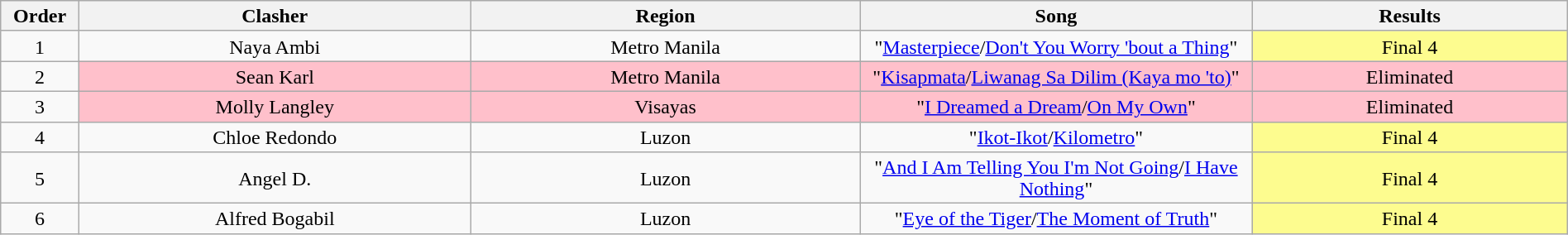<table class="wikitable" style="text-align:center; line-height:17px; width:100%;">
<tr>
<th width="5%">Order</th>
<th width="25%">Clasher</th>
<th>Region</th>
<th width="25%">Song</th>
<th>Results</th>
</tr>
<tr>
<td>1</td>
<td>Naya Ambi</td>
<td>Metro Manila</td>
<td>"<a href='#'>Masterpiece</a>/<a href='#'>Don't You Worry 'bout a Thing</a>"</td>
<td style="background:#fdfc8f;">Final 4</td>
</tr>
<tr>
<td>2</td>
<td style="background:pink;">Sean Karl</td>
<td style="background:pink;">Metro Manila</td>
<td style="background:pink;">"<a href='#'>Kisapmata</a>/<a href='#'>Liwanag Sa Dilim (Kaya mo 'to)</a>"</td>
<td style="background:pink;">Eliminated</td>
</tr>
<tr>
<td>3</td>
<td style="background:pink;">Molly Langley</td>
<td style="background:pink;">Visayas</td>
<td style="background:pink;">"<a href='#'>I Dreamed a Dream</a>/<a href='#'>On My Own</a>"</td>
<td style="background:pink;">Eliminated</td>
</tr>
<tr>
<td>4</td>
<td>Chloe Redondo</td>
<td>Luzon</td>
<td>"<a href='#'>Ikot-Ikot</a>/<a href='#'>Kilometro</a>"</td>
<td style="background:#fdfc8f;">Final 4</td>
</tr>
<tr>
<td>5</td>
<td>Angel D.</td>
<td>Luzon</td>
<td>"<a href='#'>And I Am Telling You I'm Not Going</a>/<a href='#'>I Have Nothing</a>"</td>
<td style="background:#fdfc8f;">Final 4</td>
</tr>
<tr>
<td>6</td>
<td>Alfred Bogabil</td>
<td>Luzon</td>
<td>"<a href='#'>Eye of the Tiger</a>/<a href='#'>The Moment of Truth</a>"</td>
<td style="background:#fdfc8f;">Final 4</td>
</tr>
</table>
